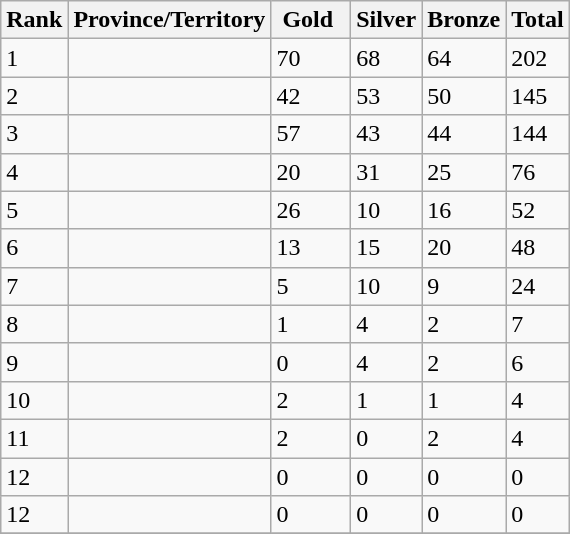<table class="wikitable">
<tr>
<th><strong>Rank</strong></th>
<th><strong>Province/Territory</strong></th>
<th bgcolor="gold"><strong> Gold  </strong></th>
<th bgcolor="silver"><strong>Silver</strong></th>
<th bgcolor="CC9966"><strong>Bronze</strong></th>
<th><strong>Total</strong></th>
</tr>
<tr>
<td>1</td>
<td></td>
<td>70</td>
<td>68</td>
<td>64</td>
<td>202</td>
</tr>
<tr>
<td>2</td>
<td></td>
<td>42</td>
<td>53</td>
<td>50</td>
<td>145</td>
</tr>
<tr>
<td>3</td>
<td></td>
<td>57</td>
<td>43</td>
<td>44</td>
<td>144</td>
</tr>
<tr>
<td>4</td>
<td></td>
<td>20</td>
<td>31</td>
<td>25</td>
<td>76</td>
</tr>
<tr>
<td>5</td>
<td></td>
<td>26</td>
<td>10</td>
<td>16</td>
<td>52</td>
</tr>
<tr>
<td>6</td>
<td></td>
<td>13</td>
<td>15</td>
<td>20</td>
<td>48</td>
</tr>
<tr>
<td>7</td>
<td></td>
<td>5</td>
<td>10</td>
<td>9</td>
<td>24</td>
</tr>
<tr>
<td>8</td>
<td></td>
<td>1</td>
<td>4</td>
<td>2</td>
<td>7</td>
</tr>
<tr>
<td>9</td>
<td></td>
<td>0</td>
<td>4</td>
<td>2</td>
<td>6</td>
</tr>
<tr>
<td>10</td>
<td><strong></strong></td>
<td>2</td>
<td>1</td>
<td>1</td>
<td>4</td>
</tr>
<tr>
<td>11</td>
<td></td>
<td>2</td>
<td>0</td>
<td>2</td>
<td>4</td>
</tr>
<tr>
<td>12</td>
<td></td>
<td>0</td>
<td>0</td>
<td>0</td>
<td>0</td>
</tr>
<tr>
<td>12</td>
<td></td>
<td>0</td>
<td>0</td>
<td>0</td>
<td>0</td>
</tr>
<tr>
</tr>
</table>
